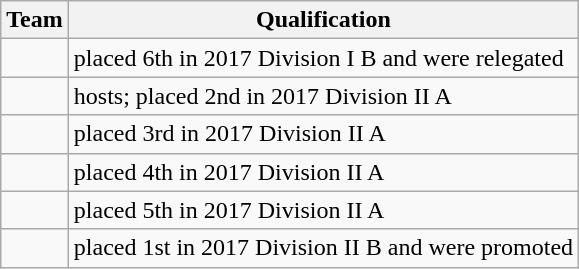<table class="wikitable">
<tr>
<th>Team</th>
<th>Qualification</th>
</tr>
<tr>
<td></td>
<td>placed 6th in 2017 Division I B and were relegated</td>
</tr>
<tr>
<td></td>
<td>hosts; placed 2nd in 2017 Division II A</td>
</tr>
<tr>
<td></td>
<td>placed 3rd in 2017 Division II A</td>
</tr>
<tr>
<td></td>
<td>placed 4th in 2017 Division II A</td>
</tr>
<tr>
<td></td>
<td>placed 5th in 2017 Division II A</td>
</tr>
<tr>
<td></td>
<td>placed 1st in 2017 Division II B and were promoted</td>
</tr>
</table>
